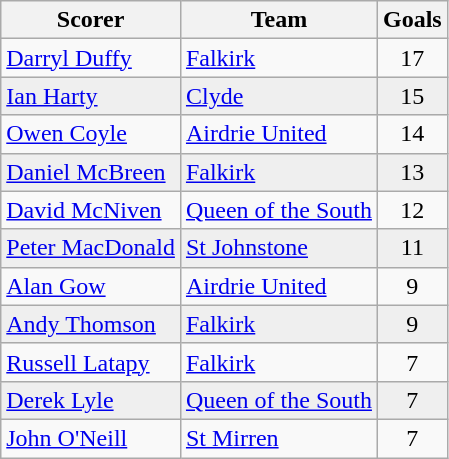<table class="wikitable sortable">
<tr>
<th>Scorer</th>
<th>Team</th>
<th>Goals</th>
</tr>
<tr>
<td> <a href='#'>Darryl Duffy</a></td>
<td><a href='#'>Falkirk</a></td>
<td style="text-align:center;">17</td>
</tr>
<tr bgcolor="#EFEFEF">
<td> <a href='#'>Ian Harty</a></td>
<td><a href='#'>Clyde</a></td>
<td style="text-align:center;">15</td>
</tr>
<tr>
<td> <a href='#'>Owen Coyle</a></td>
<td><a href='#'>Airdrie United</a></td>
<td style="text-align:center;">14</td>
</tr>
<tr bgcolor="#EFEFEF">
<td> <a href='#'>Daniel McBreen</a></td>
<td><a href='#'>Falkirk</a></td>
<td style="text-align:center;">13</td>
</tr>
<tr>
<td> <a href='#'>David McNiven</a></td>
<td><a href='#'>Queen of the South</a></td>
<td style="text-align:center;">12</td>
</tr>
<tr bgcolor="#EFEFEF">
<td> <a href='#'>Peter MacDonald</a></td>
<td><a href='#'>St Johnstone</a></td>
<td style="text-align:center;">11</td>
</tr>
<tr>
<td> <a href='#'>Alan Gow</a></td>
<td><a href='#'>Airdrie United</a></td>
<td style="text-align:center;">9</td>
</tr>
<tr bgcolor="#EFEFEF">
<td> <a href='#'>Andy Thomson</a></td>
<td><a href='#'>Falkirk</a></td>
<td style="text-align:center;">9</td>
</tr>
<tr>
<td> <a href='#'>Russell Latapy</a></td>
<td><a href='#'>Falkirk</a></td>
<td style="text-align:center;">7</td>
</tr>
<tr bgcolor="#EFEFEF">
<td> <a href='#'>Derek Lyle</a></td>
<td><a href='#'>Queen of the South</a></td>
<td style="text-align:center;">7</td>
</tr>
<tr>
<td> <a href='#'>John O'Neill</a></td>
<td><a href='#'>St Mirren</a></td>
<td style="text-align:center;">7</td>
</tr>
</table>
